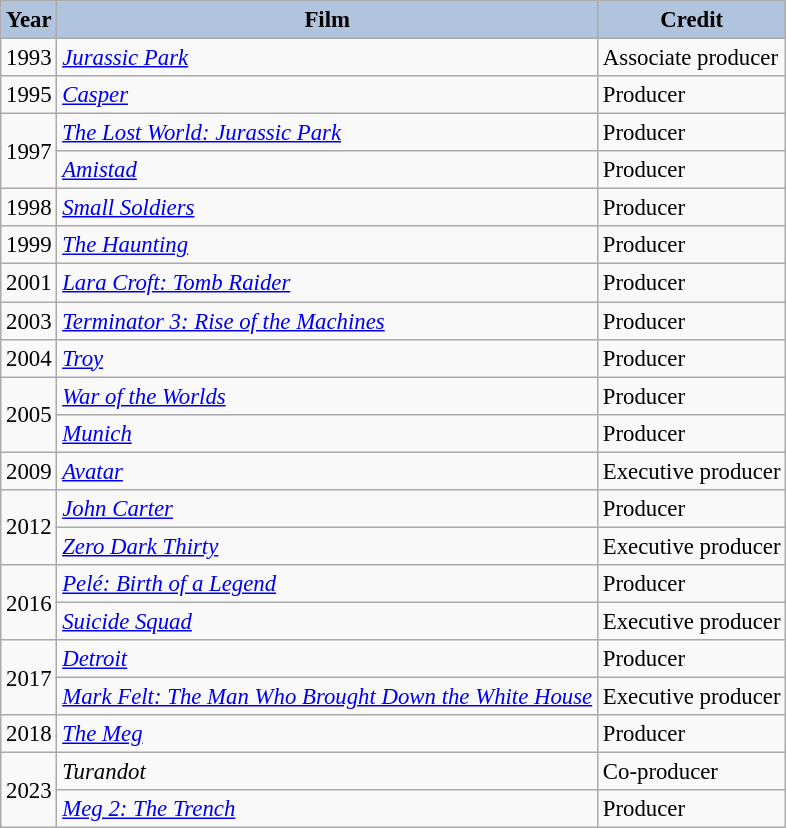<table class="wikitable" style="font-size:95%;">
<tr>
<th style="background:#B0C4DE;">Year</th>
<th style="background:#B0C4DE;">Film</th>
<th style="background:#B0C4DE;">Credit</th>
</tr>
<tr>
<td>1993</td>
<td><em><a href='#'>Jurassic Park</a></em></td>
<td>Associate producer</td>
</tr>
<tr>
<td>1995</td>
<td><em><a href='#'>Casper</a></em></td>
<td>Producer</td>
</tr>
<tr>
<td rowspan=2>1997</td>
<td><em><a href='#'>The Lost World: Jurassic Park</a></em></td>
<td>Producer</td>
</tr>
<tr>
<td><em><a href='#'>Amistad</a></em></td>
<td>Producer</td>
</tr>
<tr>
<td>1998</td>
<td><em><a href='#'>Small Soldiers</a></em></td>
<td>Producer</td>
</tr>
<tr>
<td>1999</td>
<td><em><a href='#'>The Haunting</a></em></td>
<td>Producer</td>
</tr>
<tr>
<td>2001</td>
<td><em><a href='#'>Lara Croft: Tomb Raider</a></em></td>
<td>Producer</td>
</tr>
<tr>
<td>2003</td>
<td><em><a href='#'>Terminator 3: Rise of the Machines</a></em></td>
<td>Producer</td>
</tr>
<tr>
<td>2004</td>
<td><em><a href='#'>Troy</a></em></td>
<td>Producer</td>
</tr>
<tr>
<td rowspan=2>2005</td>
<td><em><a href='#'>War of the Worlds</a></em></td>
<td>Producer</td>
</tr>
<tr>
<td><em><a href='#'>Munich</a></em></td>
<td>Producer</td>
</tr>
<tr>
<td>2009</td>
<td><em><a href='#'>Avatar</a></em></td>
<td>Executive producer</td>
</tr>
<tr>
<td rowspan=2>2012</td>
<td><em><a href='#'>John Carter</a></em></td>
<td>Producer</td>
</tr>
<tr>
<td><em><a href='#'>Zero Dark Thirty</a></em></td>
<td>Executive producer</td>
</tr>
<tr>
<td rowspan=2>2016</td>
<td><em><a href='#'>Pelé: Birth of a Legend</a></em></td>
<td>Producer</td>
</tr>
<tr>
<td><em><a href='#'>Suicide Squad</a></em></td>
<td>Executive producer</td>
</tr>
<tr>
<td rowspan=2>2017</td>
<td><em><a href='#'>Detroit</a></em></td>
<td>Producer</td>
</tr>
<tr>
<td><em><a href='#'>Mark Felt: The Man Who Brought Down the White House</a></em></td>
<td>Executive producer</td>
</tr>
<tr>
<td>2018</td>
<td><em><a href='#'>The Meg</a></em></td>
<td>Producer</td>
</tr>
<tr>
<td rowspan=2>2023</td>
<td><em>Turandot</em></td>
<td>Co-producer</td>
</tr>
<tr>
<td><em><a href='#'>Meg 2: The Trench</a></em></td>
<td>Producer</td>
</tr>
</table>
